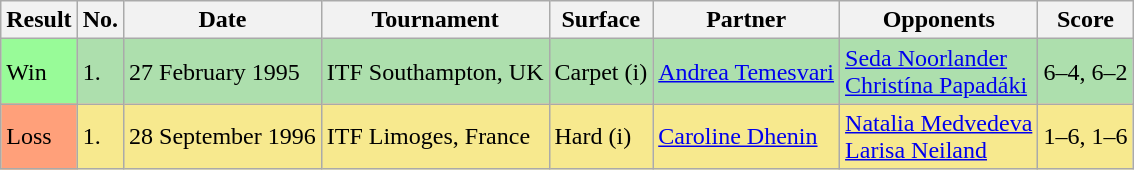<table class="sortable wikitable">
<tr>
<th>Result</th>
<th>No.</th>
<th>Date</th>
<th>Tournament</th>
<th>Surface</th>
<th>Partner</th>
<th>Opponents</th>
<th class="unsortable">Score</th>
</tr>
<tr bgcolor="#ADDFAD">
<td style="background:#98fb98;">Win</td>
<td>1.</td>
<td>27 February 1995</td>
<td>ITF Southampton, UK</td>
<td>Carpet (i)</td>
<td> <a href='#'>Andrea Temesvari</a></td>
<td> <a href='#'>Seda Noorlander</a> <br>  <a href='#'>Christína Papadáki</a></td>
<td>6–4, 6–2</td>
</tr>
<tr style="background:#f7e98e;">
<td style="background:#ffa07a;">Loss</td>
<td>1.</td>
<td>28 September 1996</td>
<td>ITF Limoges, France</td>
<td>Hard (i)</td>
<td> <a href='#'>Caroline Dhenin</a></td>
<td> <a href='#'>Natalia Medvedeva</a> <br>  <a href='#'>Larisa Neiland</a></td>
<td>1–6, 1–6</td>
</tr>
</table>
